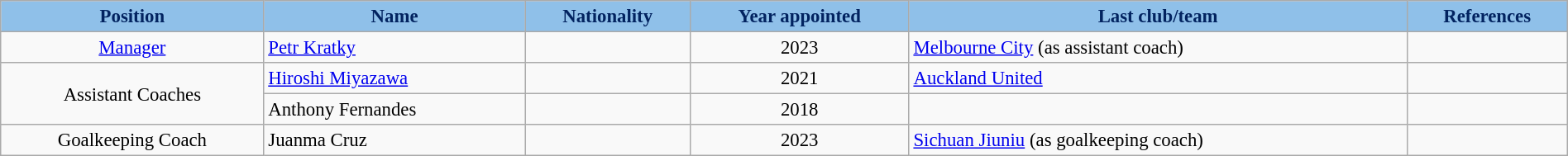<table class="wikitable sortable" style="text-align:center; font-size:95%; width:100%;">
<tr>
<th style="background-color:#8FC0E9; color:#022360;">Position</th>
<th style="background-color:#8FC0E9; color:#022360;">Name</th>
<th style="background-color:#8FC0E9; color:#022360;">Nationality</th>
<th style="background-color:#8FC0E9; color:#022360;">Year appointed</th>
<th style="background-color:#8FC0E9; color:#022360;">Last club/team</th>
<th style="background-color:#8FC0E9; color:#022360;" class="unsortable">References</th>
</tr>
<tr>
<td><a href='#'>Manager</a></td>
<td style="text-align:left;"><a href='#'>Petr Kratky</a></td>
<td style="text-align:left;"></td>
<td>2023</td>
<td style="text-align:left;"> <a href='#'>Melbourne City</a> (as assistant coach)</td>
<td></td>
</tr>
<tr>
<td rowspan="2">Assistant Coaches</td>
<td style="text-align:left;"><a href='#'>Hiroshi Miyazawa</a></td>
<td style="text-align:left;"></td>
<td>2021</td>
<td style="text-align:left;"> <a href='#'>Auckland United</a></td>
<td></td>
</tr>
<tr>
<td style="text-align:left;">Anthony Fernandes</td>
<td style="text-align:left;"></td>
<td>2018</td>
<td style="text-align:left;"></td>
<td></td>
</tr>
<tr>
<td>Goalkeeping Coach</td>
<td style="text-align:left;">Juanma Cruz</td>
<td style="text-align:left;"></td>
<td>2023</td>
<td style="text-align:left;"> <a href='#'>Sichuan Jiuniu</a> (as goalkeeping coach)</td>
<td></td>
</tr>
</table>
